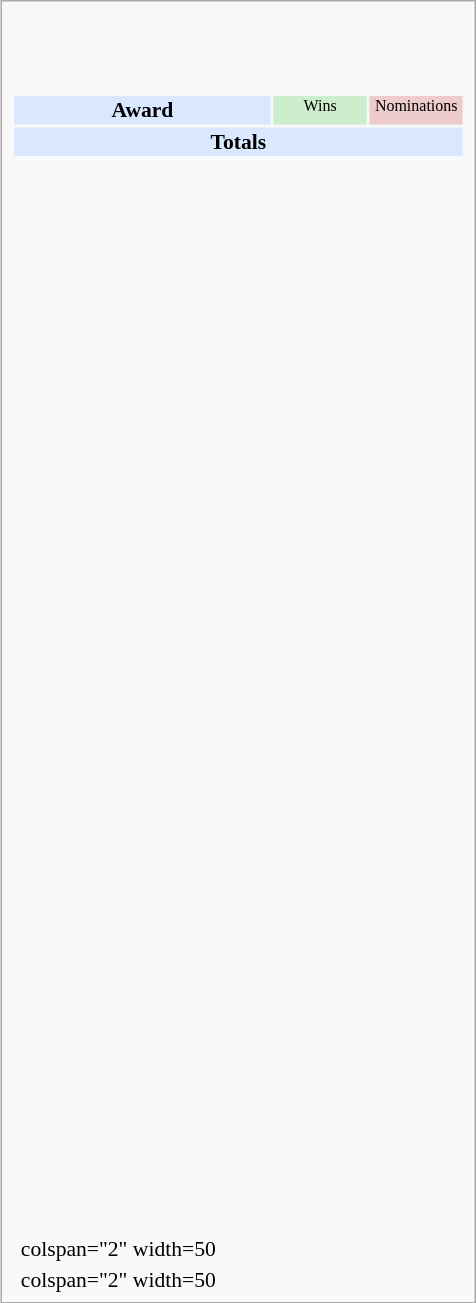<table class="infobox" style="width: 22em; text-align: left; font-size: 90%; vertical-align: middle;">
<tr>
<td colspan="2" style="text-align:center;"><br><br></td>
</tr>
<tr>
<td colspan="3"><br><table class="collapsible collapsed" style="width:100%;">
<tr style="background:#d9e8ff; text-align:center;">
<th style="vertical-align: middle;">Award</th>
<td style="background:#cec; font-size:8pt; width:60px;">Wins</td>
<td style="background:#ecc; font-size:8pt; width:60px;">Nominations</td>
</tr>
<tr style="background:#d9e8ff;">
<td colspan="3" style="text-align:center;"><strong>Totals</strong></td>
</tr>
<tr>
<td style="text-align:center;"><br></td>
<td></td>
<td></td>
</tr>
<tr>
<td style="text-align:center;"><br></td>
<td></td>
<td></td>
</tr>
<tr>
<td style="text-align:center;"><br></td>
<td></td>
<td></td>
</tr>
<tr>
<td style="text-align:center;"><br></td>
<td></td>
<td></td>
</tr>
<tr>
<td style="text-align:center;"><br></td>
<td></td>
<td></td>
</tr>
<tr>
<td style="text-align:center;"><br></td>
<td></td>
<td></td>
</tr>
<tr>
<td style="text-align:center;"><br></td>
<td></td>
<td></td>
</tr>
<tr>
<td style="text-align:center;"><br></td>
<td></td>
<td></td>
</tr>
<tr>
<td style="text-align:center;"><br></td>
<td></td>
<td></td>
</tr>
<tr>
<td style="text-align:center;"><br></td>
<td></td>
<td></td>
</tr>
<tr>
<td style="text-align:center;"><br></td>
<td></td>
<td></td>
</tr>
<tr>
<td style="text-align:center;"><br></td>
<td></td>
<td></td>
</tr>
<tr>
<td style="text-align:center;"><br></td>
<td></td>
<td></td>
</tr>
<tr>
<td style="text-align:center;"><br></td>
<td></td>
<td></td>
</tr>
<tr>
<td style="text-align:center;"><br></td>
<td></td>
<td></td>
</tr>
<tr>
<td style="text-align:center;"><br></td>
<td></td>
<td></td>
</tr>
<tr>
<td style="text-align:center;"><br></td>
<td></td>
<td></td>
</tr>
<tr>
<td style="text-align:center;"><br></td>
<td></td>
<td></td>
</tr>
<tr>
<td style="text-align:center;"><br></td>
<td></td>
<td></td>
</tr>
<tr>
<td style="text-align:center;"><br></td>
<td></td>
<td></td>
</tr>
<tr>
<td style="text-align:center;"><br></td>
<td></td>
<td></td>
</tr>
<tr>
<td style="text-align:center;"><br></td>
<td></td>
<td></td>
</tr>
<tr>
<td style="text-align:center;"><br></td>
<td></td>
<td></td>
</tr>
<tr>
<td style="text-align:center;"><br></td>
<td></td>
<td></td>
</tr>
<tr>
<td style="text-align:center;"><br></td>
<td></td>
<td></td>
</tr>
<tr>
<td style="text-align:center;"><br></td>
<td></td>
<td></td>
</tr>
<tr>
<td style="text-align:center;"><br></td>
<td></td>
<td></td>
</tr>
<tr>
<td style="text-align:center;"><br></td>
<td></td>
<td></td>
</tr>
<tr>
<td style="text-align:center;"><br></td>
<td></td>
<td></td>
</tr>
<tr>
<td style="text-align:center;"><br></td>
<td></td>
<td></td>
</tr>
<tr>
<td style="text-align:center;"><br></td>
<td></td>
<td></td>
</tr>
<tr>
<td style="text-align:center;"><br></td>
<td></td>
<td></td>
</tr>
<tr>
<td style="text-align:center;"><br></td>
<td></td>
<td></td>
</tr>
<tr>
<td style="text-align:center;"><br></td>
<td></td>
<td></td>
</tr>
</table>
</td>
</tr>
<tr>
<td></td>
<td>colspan="2" width=50 </td>
</tr>
<tr>
<td></td>
<td>colspan="2" width=50 </td>
</tr>
</table>
